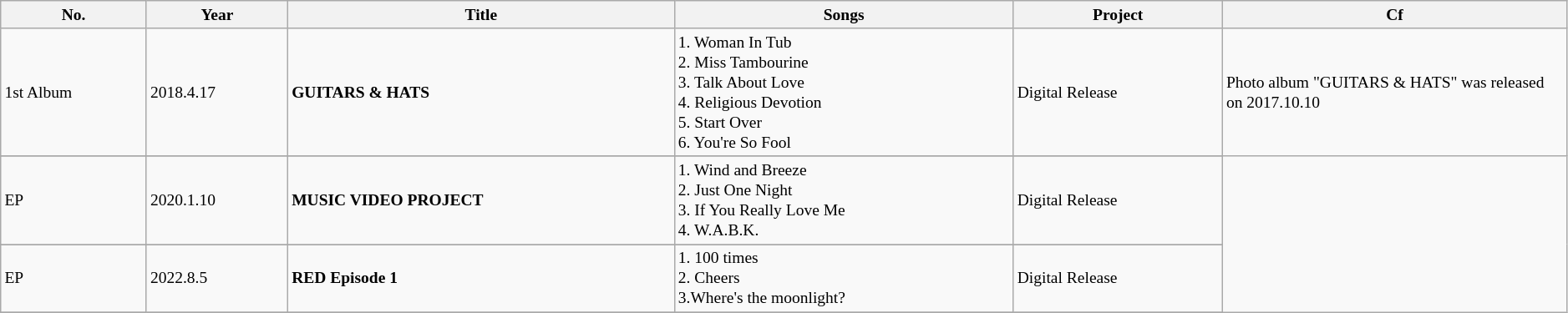<table class="wikitable" style="font-size:small">
<tr>
<th>No.</th>
<th>Year</th>
<th>Title</th>
<th>Songs</th>
<th>Project</th>
<th width="22%">Cf</th>
</tr>
<tr>
<td>1st Album</td>
<td>2018.4.17</td>
<td><strong>GUITARS & HATS</strong></td>
<td>1. Woman In Tub<br>2. Miss Tambourine<br>3. Talk About Love<br>4. Religious Devotion<br>5. Start Over<br>6. You're So Fool</td>
<td>Digital Release</td>
<td>Photo album "GUITARS & HATS" was released on 2017.10.10</td>
</tr>
<tr>
</tr>
<tr>
<td>EP</td>
<td>2020.1.10</td>
<td><strong>MUSIC VIDEO PROJECT</strong></td>
<td>1. Wind and Breeze<br>2. Just One Night<br>3. If You Really Love Me<br>4. W.A.B.K.<br></td>
<td>Digital Release</td>
</tr>
<tr>
</tr>
<tr>
<td>EP</td>
<td>2022.8.5</td>
<td><strong>RED Episode 1</strong></td>
<td>1. 100 times<br>2. Cheers<br>3.Where's the moonlight?<br></td>
<td>Digital Release</td>
</tr>
<tr>
</tr>
</table>
